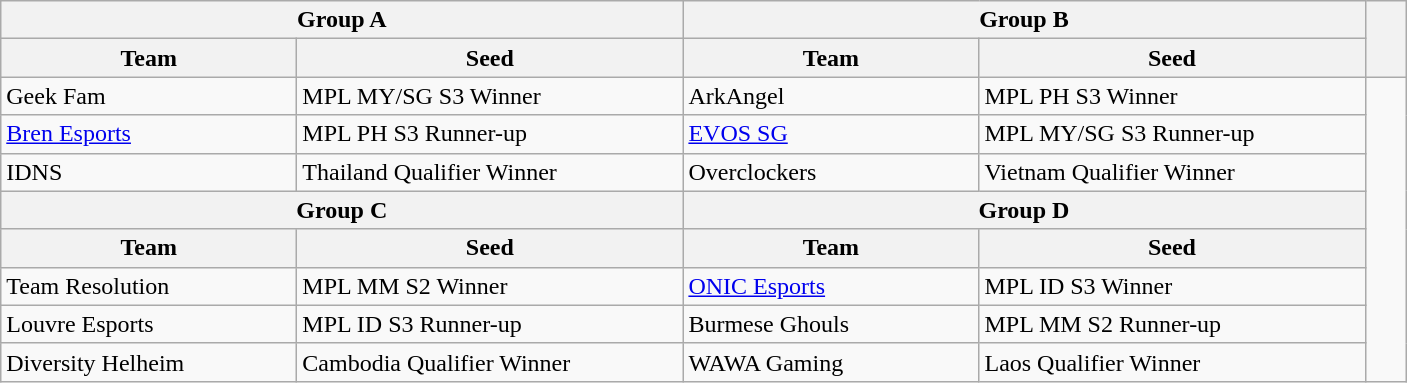<table class="wikitable">
<tr>
<th colspan="2">Group A</th>
<th colspan="2">Group B</th>
<th rowspan="2" width=20></th>
</tr>
<tr>
<th width=190>Team</th>
<th width=250>Seed</th>
<th width=190>Team</th>
<th width=250>Seed</th>
</tr>
<tr>
<td> Geek Fam</td>
<td>MPL MY/SG S3 Winner</td>
<td> ArkAngel</td>
<td>MPL PH S3 Winner</td>
<td rowspan="8" align=center></td>
</tr>
<tr>
<td> <a href='#'>Bren Esports</a></td>
<td>MPL PH S3 Runner-up</td>
<td> <a href='#'>EVOS SG</a></td>
<td>MPL MY/SG S3 Runner-up</td>
</tr>
<tr>
<td> IDNS</td>
<td>Thailand Qualifier Winner</td>
<td> Overclockers</td>
<td>Vietnam Qualifier Winner</td>
</tr>
<tr>
<th colspan="2">Group C</th>
<th colspan="2">Group D</th>
</tr>
<tr>
<th width=190>Team</th>
<th width=250>Seed</th>
<th width=190>Team</th>
<th width=250>Seed</th>
</tr>
<tr>
<td> Team Resolution</td>
<td>MPL MM S2 Winner</td>
<td> <a href='#'>ONIC Esports</a></td>
<td>MPL ID S3 Winner</td>
</tr>
<tr>
<td> Louvre Esports</td>
<td>MPL ID S3 Runner-up</td>
<td> Burmese Ghouls</td>
<td>MPL MM S2 Runner-up</td>
</tr>
<tr>
<td> Diversity Helheim</td>
<td>Cambodia Qualifier Winner</td>
<td> WAWA Gaming</td>
<td>Laos Qualifier Winner</td>
</tr>
</table>
